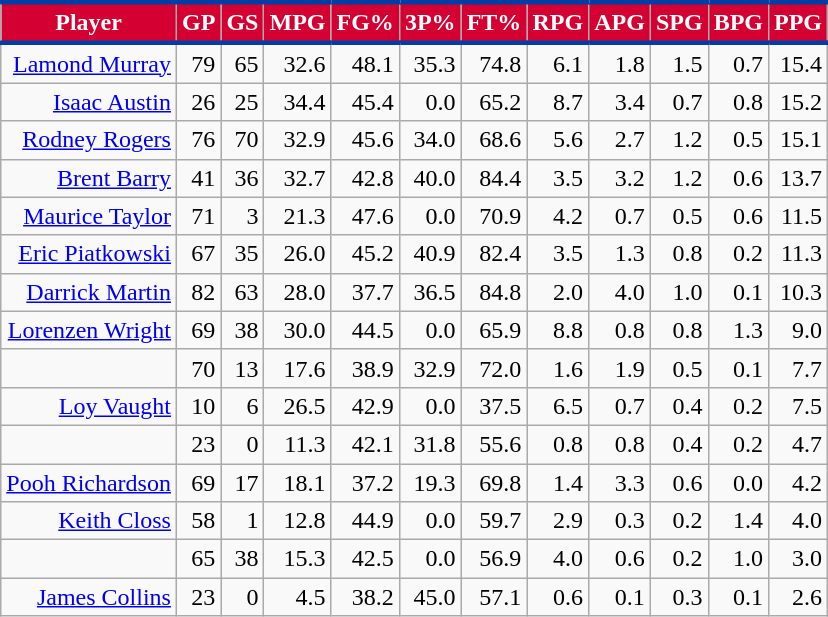<table class="wikitable sortable" style="text-align:right;">
<tr>
<th style="background:#D50032; color:#FFFFFF; border-top:#003DA5 3px solid; border-bottom:#003DA5 3px solid;">Player</th>
<th style="background:#D50032; color:#FFFFFF; border-top:#003DA5 3px solid; border-bottom:#003DA5 3px solid;">GP</th>
<th style="background:#D50032; color:#FFFFFF; border-top:#003DA5 3px solid; border-bottom:#003DA5 3px solid;">GS</th>
<th style="background:#D50032; color:#FFFFFF; border-top:#003DA5 3px solid; border-bottom:#003DA5 3px solid;">MPG</th>
<th style="background:#D50032; color:#FFFFFF; border-top:#003DA5 3px solid; border-bottom:#003DA5 3px solid;">FG%</th>
<th style="background:#D50032; color:#FFFFFF; border-top:#003DA5 3px solid; border-bottom:#003DA5 3px solid;">3P%</th>
<th style="background:#D50032; color:#FFFFFF; border-top:#003DA5 3px solid; border-bottom:#003DA5 3px solid;">FT%</th>
<th style="background:#D50032; color:#FFFFFF; border-top:#003DA5 3px solid; border-bottom:#003DA5 3px solid;">RPG</th>
<th style="background:#D50032; color:#FFFFFF; border-top:#003DA5 3px solid; border-bottom:#003DA5 3px solid;">APG</th>
<th style="background:#D50032; color:#FFFFFF; border-top:#003DA5 3px solid; border-bottom:#003DA5 3px solid;">SPG</th>
<th style="background:#D50032; color:#FFFFFF; border-top:#003DA5 3px solid; border-bottom:#003DA5 3px solid;">BPG</th>
<th style="background:#D50032; color:#FFFFFF; border-top:#003DA5 3px solid; border-bottom:#003DA5 3px solid;">PPG</th>
</tr>
<tr>
<td><a href='#'>Lamond Murray</a></td>
<td>79</td>
<td>65</td>
<td>32.6</td>
<td>48.1</td>
<td>35.3</td>
<td>74.8</td>
<td>6.1</td>
<td>1.8</td>
<td>1.5</td>
<td>0.7</td>
<td>15.4</td>
</tr>
<tr>
<td><a href='#'>Isaac Austin</a></td>
<td>26</td>
<td>25</td>
<td>34.4</td>
<td>45.4</td>
<td>0.0</td>
<td>65.2</td>
<td>8.7</td>
<td>3.4</td>
<td>0.7</td>
<td>0.8</td>
<td>15.2</td>
</tr>
<tr>
<td><a href='#'>Rodney Rogers</a></td>
<td>76</td>
<td>70</td>
<td>32.9</td>
<td>45.6</td>
<td>34.0</td>
<td>68.6</td>
<td>5.6</td>
<td>2.7</td>
<td>1.2</td>
<td>0.5</td>
<td>15.1</td>
</tr>
<tr>
<td><a href='#'>Brent Barry</a></td>
<td>41</td>
<td>36</td>
<td>32.7</td>
<td>42.8</td>
<td>40.0</td>
<td>84.4</td>
<td>3.5</td>
<td>3.2</td>
<td>1.2</td>
<td>0.6</td>
<td>13.7</td>
</tr>
<tr>
<td><a href='#'>Maurice Taylor</a></td>
<td>71</td>
<td>3</td>
<td>21.3</td>
<td>47.6</td>
<td>0.0</td>
<td>70.9</td>
<td>4.2</td>
<td>0.7</td>
<td>0.5</td>
<td>0.6</td>
<td>11.5</td>
</tr>
<tr>
<td><a href='#'>Eric Piatkowski</a></td>
<td>67</td>
<td>35</td>
<td>26.0</td>
<td>45.2</td>
<td>40.9</td>
<td>82.4</td>
<td>3.5</td>
<td>1.3</td>
<td>0.8</td>
<td>0.2</td>
<td>11.3</td>
</tr>
<tr>
<td><a href='#'>Darrick Martin</a></td>
<td>82</td>
<td>63</td>
<td>28.0</td>
<td>37.7</td>
<td>36.5</td>
<td>84.8</td>
<td>2.0</td>
<td>4.0</td>
<td>1.0</td>
<td>0.1</td>
<td>10.3</td>
</tr>
<tr>
<td><a href='#'>Lorenzen Wright</a></td>
<td>69</td>
<td>38</td>
<td>30.0</td>
<td>44.5</td>
<td>0.0</td>
<td>65.9</td>
<td>8.8</td>
<td>0.8</td>
<td>0.8</td>
<td>1.3</td>
<td>9.0</td>
</tr>
<tr>
<td></td>
<td>70</td>
<td>13</td>
<td>17.6</td>
<td>38.9</td>
<td>32.9</td>
<td>72.0</td>
<td>1.6</td>
<td>1.9</td>
<td>0.5</td>
<td>0.1</td>
<td>7.7</td>
</tr>
<tr>
<td><a href='#'>Loy Vaught</a></td>
<td>10</td>
<td>6</td>
<td>26.5</td>
<td>42.9</td>
<td>0.0</td>
<td>37.5</td>
<td>6.5</td>
<td>0.7</td>
<td>0.4</td>
<td>0.2</td>
<td>7.5</td>
</tr>
<tr>
<td></td>
<td>23</td>
<td>0</td>
<td>11.3</td>
<td>42.1</td>
<td>31.8</td>
<td>55.6</td>
<td>0.8</td>
<td>0.8</td>
<td>0.4</td>
<td>0.2</td>
<td>4.7</td>
</tr>
<tr>
<td><a href='#'>Pooh Richardson</a></td>
<td>69</td>
<td>17</td>
<td>18.1</td>
<td>37.2</td>
<td>19.3</td>
<td>69.8</td>
<td>1.4</td>
<td>3.3</td>
<td>0.6</td>
<td>0.0</td>
<td>4.2</td>
</tr>
<tr>
<td><a href='#'>Keith Closs</a></td>
<td>58</td>
<td>1</td>
<td>12.8</td>
<td>44.9</td>
<td>0.0</td>
<td>59.7</td>
<td>2.9</td>
<td>0.3</td>
<td>0.2</td>
<td>1.4</td>
<td>4.0</td>
</tr>
<tr>
<td></td>
<td>65</td>
<td>38</td>
<td>15.3</td>
<td>42.5</td>
<td>0.0</td>
<td>56.9</td>
<td>4.0</td>
<td>0.6</td>
<td>0.2</td>
<td>1.0</td>
<td>3.0</td>
</tr>
<tr>
<td><a href='#'>James Collins</a></td>
<td>23</td>
<td>0</td>
<td>4.5</td>
<td>38.2</td>
<td>45.0</td>
<td>57.1</td>
<td>0.6</td>
<td>0.1</td>
<td>0.3</td>
<td>0.1</td>
<td>2.6</td>
</tr>
</table>
